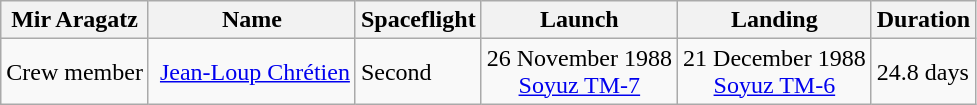<table class="wikitable">
<tr>
<th>Mir Aragatz</th>
<th>Name</th>
<th>Spaceflight</th>
<th>Launch</th>
<th>Landing</th>
<th>Duration</th>
</tr>
<tr>
<td>Crew member</td>
<td> <a href='#'>Jean-Loup Chrétien</a></td>
<td>Second</td>
<td style="text-align:center;">26 November 1988 <br> <a href='#'>Soyuz TM-7</a></td>
<td style="text-align:center;">21 December 1988 <br> <a href='#'>Soyuz TM-6</a></td>
<td>24.8 days</td>
</tr>
</table>
